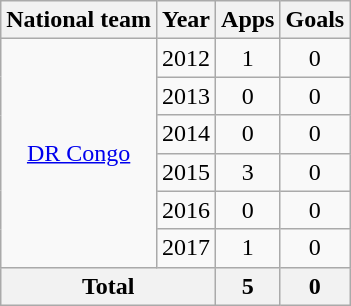<table class="wikitable" style="text-align:center">
<tr>
<th>National team</th>
<th>Year</th>
<th>Apps</th>
<th>Goals</th>
</tr>
<tr>
<td rowspan="6"><a href='#'>DR Congo</a></td>
<td>2012</td>
<td>1</td>
<td>0</td>
</tr>
<tr>
<td>2013</td>
<td>0</td>
<td>0</td>
</tr>
<tr>
<td>2014</td>
<td>0</td>
<td>0</td>
</tr>
<tr>
<td>2015</td>
<td>3</td>
<td>0</td>
</tr>
<tr>
<td>2016</td>
<td>0</td>
<td>0</td>
</tr>
<tr>
<td>2017</td>
<td>1</td>
<td>0</td>
</tr>
<tr>
<th colspan=2>Total</th>
<th>5</th>
<th>0</th>
</tr>
</table>
